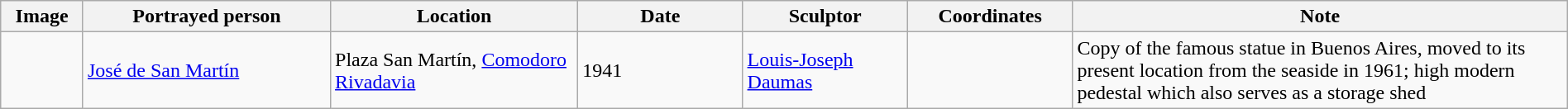<table class="wikitable sortable"  style="width:100%;">
<tr>
<th width="5%" align="left" class="unsortable">Image</th>
<th width="15%" align="left">Portrayed person</th>
<th width="15%" align="left">Location</th>
<th width="10%" align="left">Date</th>
<th width="10%" align="left">Sculptor</th>
<th width="10%" align="left">Coordinates</th>
<th width="30%" align="left">Note</th>
</tr>
<tr>
<td></td>
<td><a href='#'>José de San Martín</a></td>
<td>Plaza San Martín, <a href='#'>Comodoro Rivadavia</a></td>
<td>1941</td>
<td><a href='#'>Louis-Joseph Daumas</a></td>
<td></td>
<td>Copy of the famous statue in Buenos Aires, moved to its present location from the seaside in 1961; high modern pedestal which also serves as a storage shed</td>
</tr>
</table>
